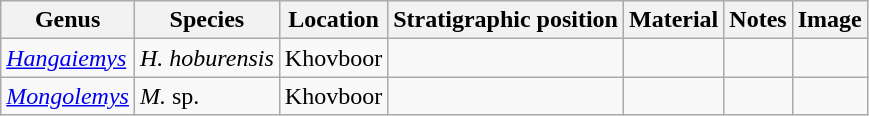<table class="wikitable">
<tr>
<th>Genus</th>
<th>Species</th>
<th>Location</th>
<th>Stratigraphic position</th>
<th>Material</th>
<th>Notes</th>
<th>Image</th>
</tr>
<tr>
<td><em><a href='#'>Hangaiemys</a></em></td>
<td><em>H. hoburensis</em></td>
<td>Khovboor</td>
<td></td>
<td></td>
<td></td>
<td></td>
</tr>
<tr>
<td><em><a href='#'>Mongolemys</a></em></td>
<td><em>M.</em> sp.</td>
<td>Khovboor</td>
<td></td>
<td></td>
<td></td>
<td></td>
</tr>
</table>
